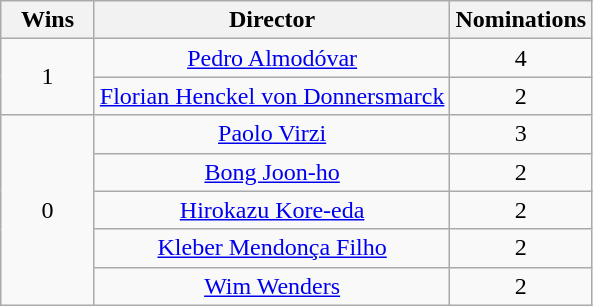<table class="wikitable" style="text-align: center">
<tr>
<th scope="col" width="55">Wins</th>
<th scope="col">Director</th>
<th scope="col" width="55">Nominations</th>
</tr>
<tr>
<td rowspan=2>1</td>
<td> <a href='#'>Pedro Almodóvar</a></td>
<td>4</td>
</tr>
<tr>
<td> <a href='#'>Florian Henckel von Donnersmarck</a></td>
<td>2</td>
</tr>
<tr>
<td rowspan=5>0</td>
<td> <a href='#'>Paolo Virzi</a></td>
<td>3</td>
</tr>
<tr>
<td> <a href='#'>Bong Joon-ho</a></td>
<td>2</td>
</tr>
<tr>
<td> <a href='#'>Hirokazu Kore-eda</a></td>
<td>2</td>
</tr>
<tr>
<td> <a href='#'>Kleber Mendonça Filho</a></td>
<td>2</td>
</tr>
<tr>
<td> <a href='#'>Wim Wenders</a></td>
<td>2</td>
</tr>
</table>
